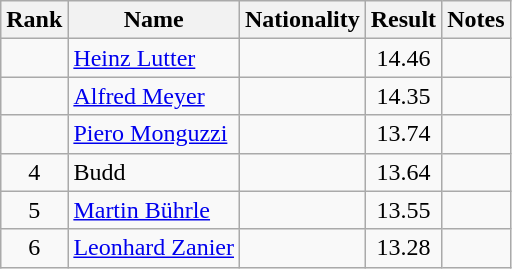<table class="wikitable sortable" style="text-align:center">
<tr>
<th>Rank</th>
<th>Name</th>
<th>Nationality</th>
<th>Result</th>
<th>Notes</th>
</tr>
<tr>
<td></td>
<td align=left><a href='#'>Heinz Lutter</a></td>
<td align=left></td>
<td>14.46</td>
<td></td>
</tr>
<tr>
<td></td>
<td align=left><a href='#'>Alfred Meyer</a></td>
<td align=left></td>
<td>14.35</td>
<td></td>
</tr>
<tr>
<td></td>
<td align=left><a href='#'>Piero Monguzzi</a></td>
<td align=left></td>
<td>13.74</td>
<td></td>
</tr>
<tr>
<td>4</td>
<td align=left>Budd</td>
<td align=left></td>
<td>13.64</td>
<td></td>
</tr>
<tr>
<td>5</td>
<td align=left><a href='#'>Martin Bührle</a></td>
<td align=left></td>
<td>13.55</td>
<td></td>
</tr>
<tr>
<td>6</td>
<td align=left><a href='#'>Leonhard Zanier</a></td>
<td align=left></td>
<td>13.28</td>
<td></td>
</tr>
</table>
